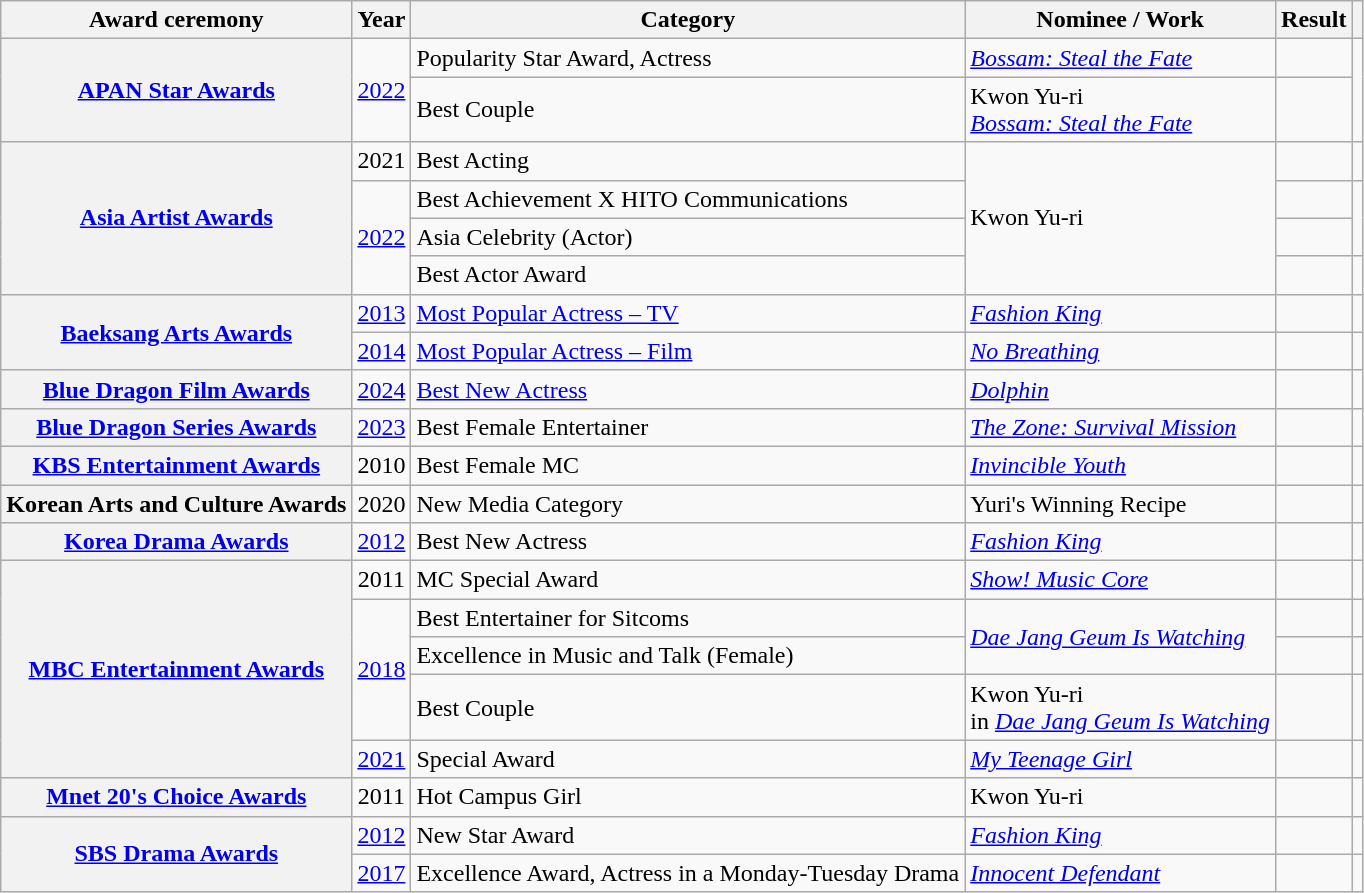<table class="wikitable plainrowheaders sortable">
<tr>
<th scope="col">Award ceremony</th>
<th scope="col">Year</th>
<th scope="col">Category</th>
<th scope="col">Nominee / Work</th>
<th scope="col">Result</th>
<th scope="col" class="unsortable"></th>
</tr>
<tr>
<th scope="row" rowspan="2"><a href='#'>APAN Star Awards</a></th>
<td rowspan="2" style="text-align:center"><a href='#'>2022</a></td>
<td>Popularity Star Award, Actress</td>
<td><em><a href='#'>Bossam: Steal the Fate</a></em></td>
<td></td>
<td rowspan="2" style="text-align:center"></td>
</tr>
<tr>
<td>Best Couple</td>
<td>Kwon Yu-ri <br><em><a href='#'>Bossam: Steal the Fate</a></em></td>
<td></td>
</tr>
<tr>
<th scope="row" rowspan="4"><a href='#'>Asia Artist Awards</a></th>
<td style="text-align:center">2021</td>
<td>Best Acting</td>
<td rowspan="4">Kwon Yu-ri</td>
<td></td>
<td style="text-align:center"></td>
</tr>
<tr>
<td rowspan="3" style="text-align:center"><a href='#'>2022</a></td>
<td>Best Achievement X HITO Communications</td>
<td></td>
<td rowspan="2" style="text-align:center"></td>
</tr>
<tr>
<td>Asia Celebrity (Actor)</td>
<td></td>
</tr>
<tr>
<td>Best Actor Award</td>
<td></td>
<td style="text-align:center"></td>
</tr>
<tr>
<th scope="row" rowspan="2"><a href='#'>Baeksang Arts Awards</a></th>
<td style="text-align:center"><a href='#'>2013</a></td>
<td><a href='#'>Most Popular Actress – TV</a></td>
<td><em><a href='#'>Fashion King</a></em></td>
<td></td>
<td style="text-align:center"></td>
</tr>
<tr>
<td style="text-align:center"><a href='#'>2014</a></td>
<td><a href='#'>Most Popular Actress – Film</a></td>
<td><em><a href='#'>No Breathing</a></em></td>
<td></td>
<td style="text-align:center"></td>
</tr>
<tr>
<th scope="row"><a href='#'>Blue Dragon Film Awards</a></th>
<td style="text-align:center"><a href='#'>2024</a></td>
<td><a href='#'>Best New Actress</a></td>
<td><em><a href='#'>Dolphin</a></em></td>
<td></td>
<td style="text-align:center"></td>
</tr>
<tr>
<th scope="row"><a href='#'>Blue Dragon Series Awards</a></th>
<td style="text-align:center"><a href='#'>2023</a></td>
<td>Best Female Entertainer</td>
<td><em><a href='#'>The Zone: Survival Mission</a></em></td>
<td></td>
<td style="text-align:center"></td>
</tr>
<tr>
<th scope="row"><a href='#'>KBS Entertainment Awards</a></th>
<td style="text-align:center">2010</td>
<td>Best Female MC</td>
<td><em><a href='#'>Invincible Youth</a></em></td>
<td></td>
<td style="text-align:center"></td>
</tr>
<tr>
<th scope="row">Korean Arts and Culture Awards</th>
<td style="text-align:center">2020</td>
<td>New Media Category</td>
<td>Yuri's Winning Recipe</td>
<td></td>
<td style="text-align:center"></td>
</tr>
<tr>
<th scope="row"><a href='#'>Korea Drama Awards</a></th>
<td style="text-align:center"><a href='#'>2012</a></td>
<td>Best New Actress</td>
<td><em><a href='#'>Fashion King</a></em></td>
<td></td>
<td style="text-align:center"></td>
</tr>
<tr>
<th scope="row" rowspan="5"><a href='#'>MBC Entertainment Awards</a></th>
<td style="text-align:center">2011</td>
<td>MC Special Award</td>
<td><em><a href='#'>Show! Music Core</a></em> </td>
<td></td>
<td style="text-align:center"></td>
</tr>
<tr>
<td rowspan="3" style="text-align:center"><a href='#'>2018</a></td>
<td>Best Entertainer for Sitcoms</td>
<td rowspan="2"><em><a href='#'>Dae Jang Geum Is Watching</a></em></td>
<td></td>
<td style="text-align:center"></td>
</tr>
<tr>
<td>Excellence in Music and Talk (Female)</td>
<td></td>
<td style="text-align:center"></td>
</tr>
<tr>
<td>Best Couple</td>
<td>Kwon Yu-ri <br> in <em><a href='#'>Dae Jang Geum Is Watching</a></em></td>
<td></td>
<td style="text-align:center"></td>
</tr>
<tr>
<td style="text-align:center"><a href='#'>2021</a></td>
<td>Special Award </td>
<td><em><a href='#'>My Teenage Girl</a></em></td>
<td></td>
<td style="text-align:center"></td>
</tr>
<tr>
<th scope="row"><a href='#'>Mnet 20's Choice Awards</a></th>
<td style="text-align:center">2011</td>
<td>Hot Campus Girl</td>
<td>Kwon Yu-ri</td>
<td></td>
<td style="text-align:center"></td>
</tr>
<tr>
<th scope="row" rowspan="2"><a href='#'>SBS Drama Awards</a></th>
<td style="text-align:center"><a href='#'>2012</a></td>
<td>New Star Award</td>
<td><em><a href='#'>Fashion King</a></em></td>
<td></td>
<td style="text-align:center"></td>
</tr>
<tr>
<td style="text-align:center"><a href='#'>2017</a></td>
<td>Excellence Award, Actress in a Monday-Tuesday Drama</td>
<td><em><a href='#'>Innocent Defendant</a></em></td>
<td></td>
<td style="text-align:center"></td>
</tr>
</table>
